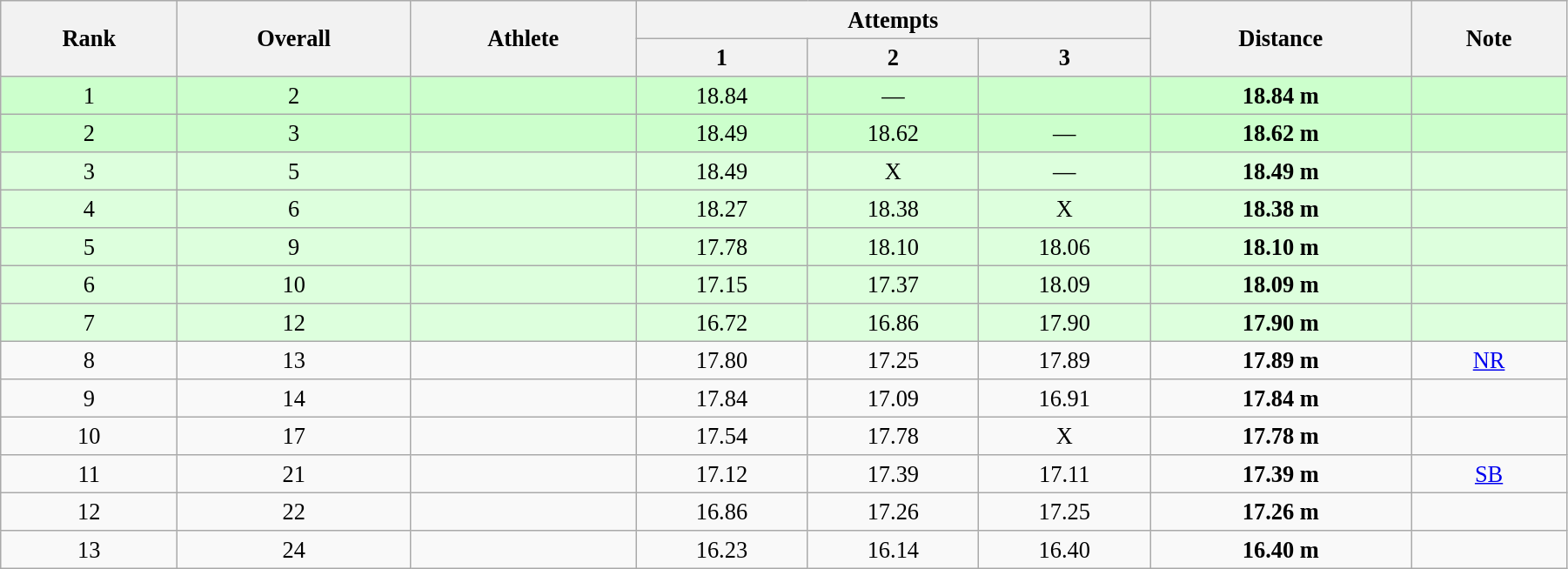<table class="wikitable" style=" text-align:center; font-size:110%;" width="95%">
<tr>
<th rowspan="2">Rank</th>
<th rowspan="2">Overall</th>
<th rowspan="2">Athlete</th>
<th colspan="3">Attempts</th>
<th rowspan="2">Distance</th>
<th rowspan="2">Note</th>
</tr>
<tr>
<th>1</th>
<th>2</th>
<th>3</th>
</tr>
<tr style="background:#ccffcc;">
<td>1</td>
<td>2</td>
<td align=left></td>
<td>18.84</td>
<td>—</td>
<td></td>
<td><strong>18.84 m </strong></td>
<td></td>
</tr>
<tr style="background:#ccffcc;">
<td>2</td>
<td>3</td>
<td align=left></td>
<td>18.49</td>
<td>18.62</td>
<td>—</td>
<td><strong>18.62 m </strong></td>
<td></td>
</tr>
<tr style="background:#ddffdd;">
<td>3</td>
<td>5</td>
<td align=left></td>
<td>18.49</td>
<td>X</td>
<td>—</td>
<td><strong>18.49 m </strong></td>
<td></td>
</tr>
<tr style="background:#ddffdd;">
<td>4</td>
<td>6</td>
<td align=left></td>
<td>18.27</td>
<td>18.38</td>
<td>X</td>
<td><strong>18.38 m </strong></td>
<td></td>
</tr>
<tr style="background:#ddffdd;">
<td>5</td>
<td>9</td>
<td align=left></td>
<td>17.78</td>
<td>18.10</td>
<td>18.06</td>
<td><strong>18.10 m </strong></td>
<td></td>
</tr>
<tr style="background:#ddffdd;">
<td>6</td>
<td>10</td>
<td align=left></td>
<td>17.15</td>
<td>17.37</td>
<td>18.09</td>
<td><strong>18.09 m </strong></td>
<td></td>
</tr>
<tr style="background:#ddffdd;">
<td>7</td>
<td>12</td>
<td align=left></td>
<td>16.72</td>
<td>16.86</td>
<td>17.90</td>
<td><strong>17.90 m </strong></td>
<td></td>
</tr>
<tr>
<td>8</td>
<td>13</td>
<td align=left></td>
<td>17.80</td>
<td>17.25</td>
<td>17.89</td>
<td><strong>17.89 m </strong></td>
<td><a href='#'>NR</a></td>
</tr>
<tr>
<td>9</td>
<td>14</td>
<td align=left></td>
<td>17.84</td>
<td>17.09</td>
<td>16.91</td>
<td><strong>17.84 m </strong></td>
<td></td>
</tr>
<tr>
<td>10</td>
<td>17</td>
<td align=left></td>
<td>17.54</td>
<td>17.78</td>
<td>X</td>
<td><strong>17.78 m </strong></td>
<td></td>
</tr>
<tr>
<td>11</td>
<td>21</td>
<td align=left></td>
<td>17.12</td>
<td>17.39</td>
<td>17.11</td>
<td><strong>17.39 m </strong></td>
<td><a href='#'>SB</a></td>
</tr>
<tr>
<td>12</td>
<td>22</td>
<td align=left></td>
<td>16.86</td>
<td>17.26</td>
<td>17.25</td>
<td><strong>17.26 m </strong></td>
<td></td>
</tr>
<tr>
<td>13</td>
<td>24</td>
<td align=left></td>
<td>16.23</td>
<td>16.14</td>
<td>16.40</td>
<td><strong>16.40 m </strong></td>
<td></td>
</tr>
</table>
